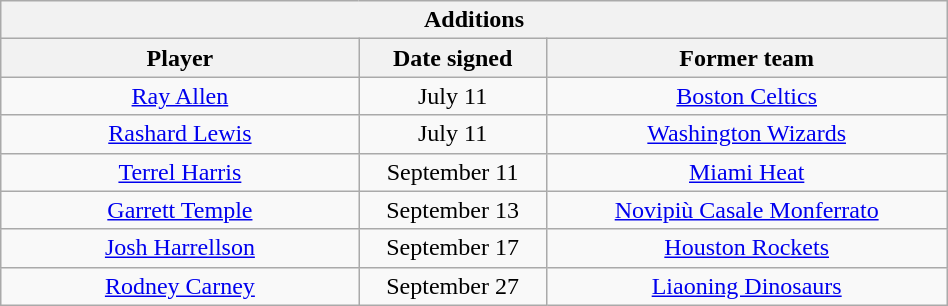<table class="wikitable" style="text-align:center; width: 50%">
<tr>
<th colspan=3>Additions</th>
</tr>
<tr>
<th style="width:160px">Player</th>
<th style="width:80px">Date signed</th>
<th style="width:180px">Former team</th>
</tr>
<tr>
<td><a href='#'>Ray Allen</a></td>
<td>July 11</td>
<td><a href='#'>Boston Celtics</a></td>
</tr>
<tr>
<td><a href='#'>Rashard Lewis</a></td>
<td>July 11</td>
<td><a href='#'>Washington Wizards</a></td>
</tr>
<tr>
<td><a href='#'>Terrel Harris</a></td>
<td>September 11</td>
<td><a href='#'>Miami Heat</a> </td>
</tr>
<tr>
<td><a href='#'>Garrett Temple</a></td>
<td>September 13</td>
<td><a href='#'>Novipiù Casale Monferrato</a> </td>
</tr>
<tr>
<td><a href='#'>Josh Harrellson</a></td>
<td>September 17</td>
<td><a href='#'>Houston Rockets</a> </td>
</tr>
<tr>
<td><a href='#'>Rodney Carney</a></td>
<td>September 27</td>
<td><a href='#'>Liaoning Dinosaurs</a> </td>
</tr>
</table>
